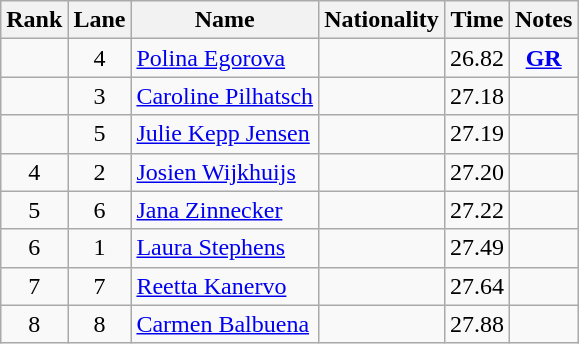<table class='wikitable sortable' style='text-align:center'>
<tr>
<th>Rank</th>
<th>Lane</th>
<th>Name</th>
<th>Nationality</th>
<th>Time</th>
<th>Notes</th>
</tr>
<tr>
<td></td>
<td>4</td>
<td align=left><a href='#'>Polina Egorova</a></td>
<td align=left></td>
<td>26.82</td>
<td><a href='#'><strong>GR</strong></a></td>
</tr>
<tr>
<td></td>
<td>3</td>
<td align=left><a href='#'>Caroline Pilhatsch</a></td>
<td align=left></td>
<td>27.18</td>
<td></td>
</tr>
<tr>
<td></td>
<td>5</td>
<td align=left><a href='#'>Julie Kepp Jensen</a></td>
<td align=left></td>
<td>27.19</td>
<td></td>
</tr>
<tr>
<td>4</td>
<td>2</td>
<td align=left><a href='#'>Josien Wijkhuijs</a></td>
<td align=left></td>
<td>27.20</td>
<td></td>
</tr>
<tr>
<td>5</td>
<td>6</td>
<td align=left><a href='#'>Jana Zinnecker</a></td>
<td align=left></td>
<td>27.22</td>
<td></td>
</tr>
<tr>
<td>6</td>
<td>1</td>
<td align=left><a href='#'>Laura Stephens</a></td>
<td align=left></td>
<td>27.49</td>
<td></td>
</tr>
<tr>
<td>7</td>
<td>7</td>
<td align=left><a href='#'>Reetta Kanervo</a></td>
<td align=left></td>
<td>27.64</td>
<td></td>
</tr>
<tr>
<td>8</td>
<td>8</td>
<td align=left><a href='#'>Carmen Balbuena</a></td>
<td align=left></td>
<td>27.88</td>
<td></td>
</tr>
</table>
